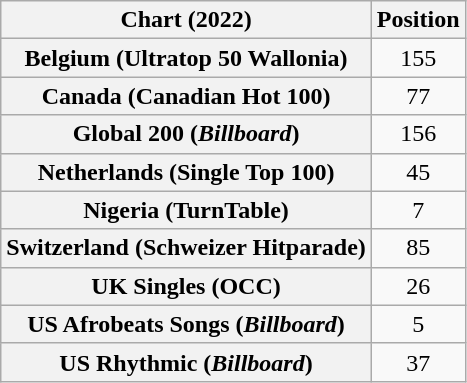<table class="wikitable sortable plainrowheaders" style="text-align:center">
<tr>
<th scope="col">Chart (2022)</th>
<th scope="col">Position</th>
</tr>
<tr>
<th scope="row">Belgium (Ultratop 50 Wallonia)</th>
<td>155</td>
</tr>
<tr>
<th scope="row">Canada (Canadian Hot 100)</th>
<td>77</td>
</tr>
<tr>
<th scope="row">Global 200 (<em>Billboard</em>)</th>
<td>156</td>
</tr>
<tr>
<th scope="row">Netherlands (Single Top 100)</th>
<td>45</td>
</tr>
<tr>
<th scope="row">Nigeria (TurnTable)</th>
<td>7</td>
</tr>
<tr>
<th scope="row">Switzerland (Schweizer Hitparade)</th>
<td>85</td>
</tr>
<tr>
<th scope="row">UK Singles (OCC)</th>
<td>26</td>
</tr>
<tr>
<th scope="row">US Afrobeats Songs (<em>Billboard</em>)</th>
<td>5</td>
</tr>
<tr>
<th scope="row">US Rhythmic (<em>Billboard</em>)</th>
<td>37</td>
</tr>
</table>
